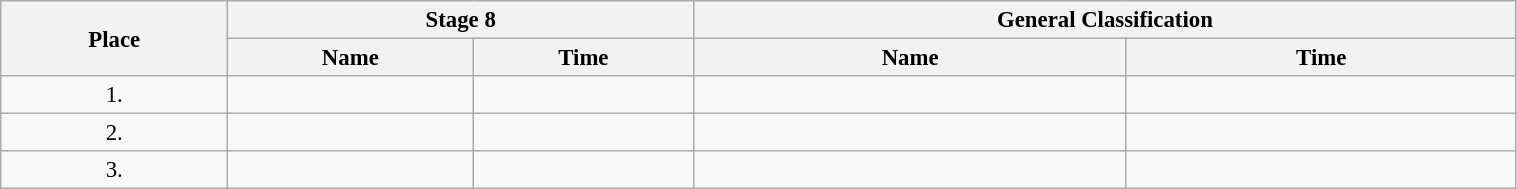<table class="wikitable"  style="font-size:95%; width:80%;">
<tr>
<th rowspan="2">Place</th>
<th colspan="2">Stage 8</th>
<th colspan="2">General Classification</th>
</tr>
<tr>
<th>Name</th>
<th>Time</th>
<th>Name</th>
<th>Time</th>
</tr>
<tr>
<td style="text-align:center;">1.</td>
<td></td>
<td></td>
<td></td>
<td></td>
</tr>
<tr>
<td style="text-align:center;">2.</td>
<td></td>
<td></td>
<td></td>
<td></td>
</tr>
<tr>
<td style="text-align:center;">3.</td>
<td></td>
<td></td>
<td></td>
<td></td>
</tr>
</table>
